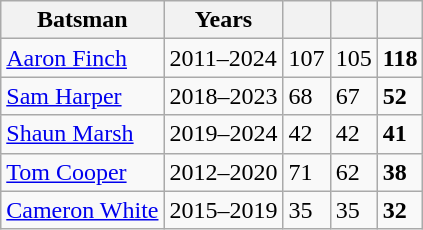<table class="wikitable">
<tr>
<th>Batsman</th>
<th>Years</th>
<th></th>
<th></th>
<th></th>
</tr>
<tr>
<td><a href='#'>Aaron Finch</a></td>
<td>2011–2024</td>
<td>107</td>
<td>105</td>
<td><strong>118</strong></td>
</tr>
<tr>
<td><a href='#'>Sam Harper</a></td>
<td>2018–2023</td>
<td>68</td>
<td>67</td>
<td><strong>52</strong></td>
</tr>
<tr>
<td><a href='#'>Shaun Marsh</a></td>
<td>2019–2024</td>
<td>42</td>
<td>42</td>
<td><strong>41</strong></td>
</tr>
<tr>
<td><a href='#'>Tom Cooper</a></td>
<td>2012–2020</td>
<td>71</td>
<td>62</td>
<td><strong>38</strong></td>
</tr>
<tr>
<td><a href='#'>Cameron White</a></td>
<td>2015–2019</td>
<td>35</td>
<td>35</td>
<td><strong>32</strong></td>
</tr>
</table>
